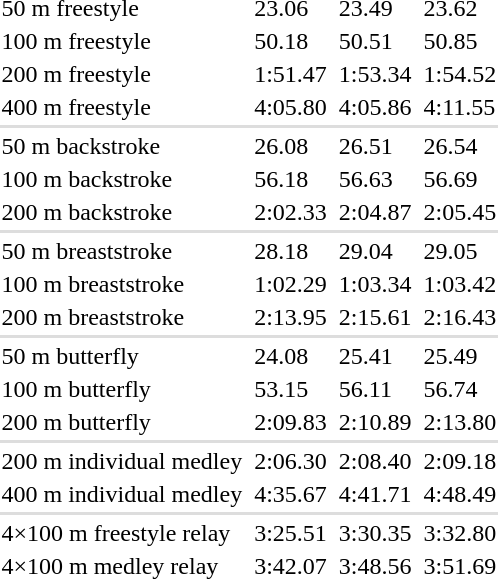<table>
<tr>
<td>50 m freestyle</td>
<td></td>
<td>23.06</td>
<td></td>
<td>23.49</td>
<td></td>
<td>23.62</td>
</tr>
<tr>
<td>100 m freestyle</td>
<td></td>
<td>50.18</td>
<td></td>
<td>50.51</td>
<td></td>
<td>50.85</td>
</tr>
<tr>
<td>200 m freestyle</td>
<td></td>
<td>1:51.47</td>
<td></td>
<td>1:53.34</td>
<td></td>
<td>1:54.52</td>
</tr>
<tr>
<td>400 m freestyle</td>
<td></td>
<td>4:05.80</td>
<td></td>
<td>4:05.86</td>
<td></td>
<td>4:11.55</td>
</tr>
<tr bgcolor=#DDDDDD>
<td colspan=7></td>
</tr>
<tr>
<td>50 m backstroke</td>
<td></td>
<td>26.08</td>
<td></td>
<td>26.51</td>
<td></td>
<td>26.54</td>
</tr>
<tr>
<td>100 m backstroke</td>
<td></td>
<td>56.18</td>
<td></td>
<td>56.63</td>
<td></td>
<td>56.69</td>
</tr>
<tr>
<td>200 m backstroke</td>
<td></td>
<td>2:02.33</td>
<td></td>
<td>2:04.87</td>
<td><br></td>
<td>2:05.45</td>
</tr>
<tr bgcolor=#DDDDDD>
<td colspan=7></td>
</tr>
<tr>
<td>50 m breaststroke</td>
<td></td>
<td>28.18</td>
<td></td>
<td>29.04</td>
<td></td>
<td>29.05</td>
</tr>
<tr>
<td>100 m breaststroke</td>
<td></td>
<td>1:02.29</td>
<td></td>
<td>1:03.34</td>
<td></td>
<td>1:03.42</td>
</tr>
<tr>
<td>200 m breaststroke</td>
<td></td>
<td>2:13.95</td>
<td></td>
<td>2:15.61</td>
<td></td>
<td>2:16.43</td>
</tr>
<tr bgcolor=#DDDDDD>
<td colspan=7></td>
</tr>
<tr>
<td>50 m butterfly</td>
<td></td>
<td>24.08</td>
<td></td>
<td>25.41</td>
<td></td>
<td>25.49</td>
</tr>
<tr>
<td>100 m butterfly</td>
<td></td>
<td>53.15</td>
<td></td>
<td>56.11</td>
<td></td>
<td>56.74</td>
</tr>
<tr>
<td>200 m butterfly</td>
<td></td>
<td>2:09.83</td>
<td></td>
<td>2:10.89</td>
<td></td>
<td>2:13.80</td>
</tr>
<tr bgcolor=#DDDDDD>
<td colspan=7></td>
</tr>
<tr>
<td>200 m individual medley</td>
<td></td>
<td>2:06.30</td>
<td></td>
<td>2:08.40</td>
<td></td>
<td>2:09.18</td>
</tr>
<tr>
<td>400 m individual medley</td>
<td></td>
<td>4:35.67</td>
<td></td>
<td>4:41.71</td>
<td></td>
<td>4:48.49</td>
</tr>
<tr bgcolor=#DDDDDD>
<td colspan=7></td>
</tr>
<tr>
<td>4×100 m freestyle relay</td>
<td></td>
<td>3:25.51</td>
<td></td>
<td>3:30.35</td>
<td></td>
<td>3:32.80</td>
</tr>
<tr>
<td>4×100 m medley relay</td>
<td></td>
<td>3:42.07</td>
<td></td>
<td>3:48.56</td>
<td></td>
<td>3:51.69</td>
</tr>
<tr>
</tr>
</table>
